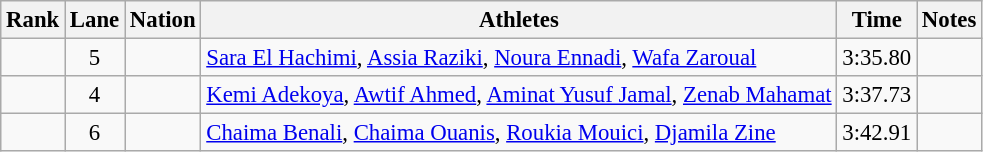<table class="wikitable sortable" style="text-align:center;font-size:95%">
<tr>
<th>Rank</th>
<th>Lane</th>
<th>Nation</th>
<th>Athletes</th>
<th>Time</th>
<th>Notes</th>
</tr>
<tr>
<td></td>
<td>5</td>
<td align=left></td>
<td align=left><a href='#'>Sara El Hachimi</a>, <a href='#'>Assia Raziki</a>, <a href='#'>Noura Ennadi</a>, <a href='#'>Wafa Zaroual</a></td>
<td>3:35.80</td>
<td></td>
</tr>
<tr>
<td></td>
<td>4</td>
<td align=left></td>
<td align=left><a href='#'>Kemi Adekoya</a>, <a href='#'>Awtif Ahmed</a>, <a href='#'>Aminat Yusuf Jamal</a>, <a href='#'>Zenab Mahamat</a></td>
<td>3:37.73</td>
<td></td>
</tr>
<tr>
<td></td>
<td>6</td>
<td align=left></td>
<td align=left><a href='#'>Chaima Benali</a>, <a href='#'>Chaima Ouanis</a>, <a href='#'>Roukia Mouici</a>, <a href='#'>Djamila Zine</a></td>
<td>3:42.91</td>
<td></td>
</tr>
</table>
